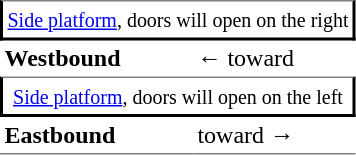<table table border=0 cellspacing=0 cellpadding=3>
<tr>
<td style="border-bottom:solid 2px black;border-right:solid 2px black;border-left:solid 2px black;border-top:solid 1px gray;text-align:center;" colspan=2><small><a href='#'>Side platform</a>, doors will open on the right</small></td>
</tr>
<tr>
<td style="border-bottom:solid 0px gray;"><strong>Westbound</strong></td>
<td style="border-bottom:solid 0px gray;">← <strong></strong> toward  </td>
</tr>
<tr>
<td style="border-bottom:solid 2px black;border-right:solid 2px black;border-left:solid 2px black;border-top:solid 1px gray;text-align:center;" colspan=2><small><a href='#'>Side platform</a>, doors will open on the left</small></td>
</tr>
<tr>
<td style="border-bottom:solid 1px gray;"><strong>Eastbound</strong></td>
<td style="border-bottom:solid 1px gray;"> <strong></strong> toward   →</td>
</tr>
</table>
